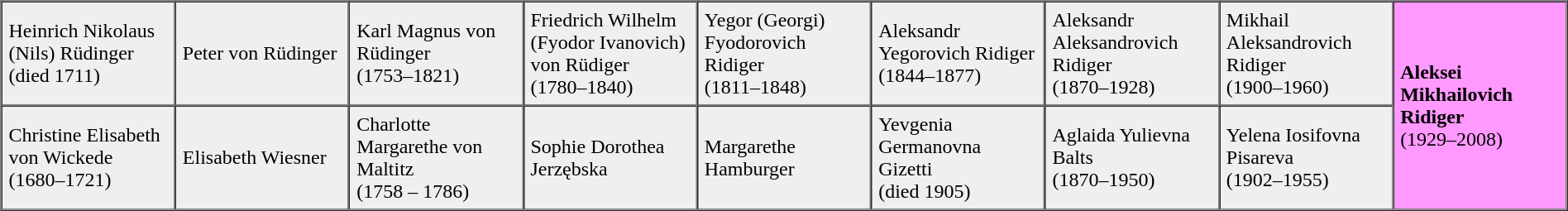<table border="1" cellpadding="5" cellspacing="0" style="margin:auto;">
<tr>
<td style="width:11%; background:#efefef;">Heinrich Nikolaus (Nils) Rüdinger<br>(died 1711)</td>
<td style="width:11%; background:#efefef;">Peter von Rüdinger</td>
<td style="width:11%; background:#efefef;">Karl Magnus von Rüdinger<br> (1753–1821)</td>
<td style="width:11%; background:#efefef;">Friedrich Wilhelm (Fyodor Ivanovich) von Rüdiger<br>(1780–1840)</td>
<td style="width:11%; background:#efefef;">Yegor (Georgi) Fyodorovich Ridiger<br>(1811–1848)</td>
<td style="width:11%; background:#efefef;">Aleksandr Yegorovich Ridiger<br> (1844–1877)</td>
<td style="width:11%; background:#efefef;">Aleksandr Aleksandrovich Ridiger<br> (1870–1928)</td>
<td style="width:11%; background:#efefef;">Mikhail Aleksandrovich Ridiger<br> (1900–1960)</td>
<td rowspan="2"  style="background:#f9f; width:11%;"><strong>Aleksei Mikhailovich Ridiger</strong><br>(1929–2008)</td>
</tr>
<tr style="background:#efefef;">
<td>Christine Elisabeth von Wickede<br>(1680–1721)</td>
<td>Elisabeth Wiesner</td>
<td>Charlotte Margarethe von Maltitz<br>(1758 – 1786)</td>
<td>Sophie Dorothea Jerzębska</td>
<td>Margarethe Hamburger</td>
<td>Yevgenia Germanovna Gizetti<br>(died 1905)</td>
<td>Aglaida Yulievna Balts<br>(1870–1950)</td>
<td>Yelena Iosifovna Pisareva<br>(1902–1955)</td>
</tr>
</table>
